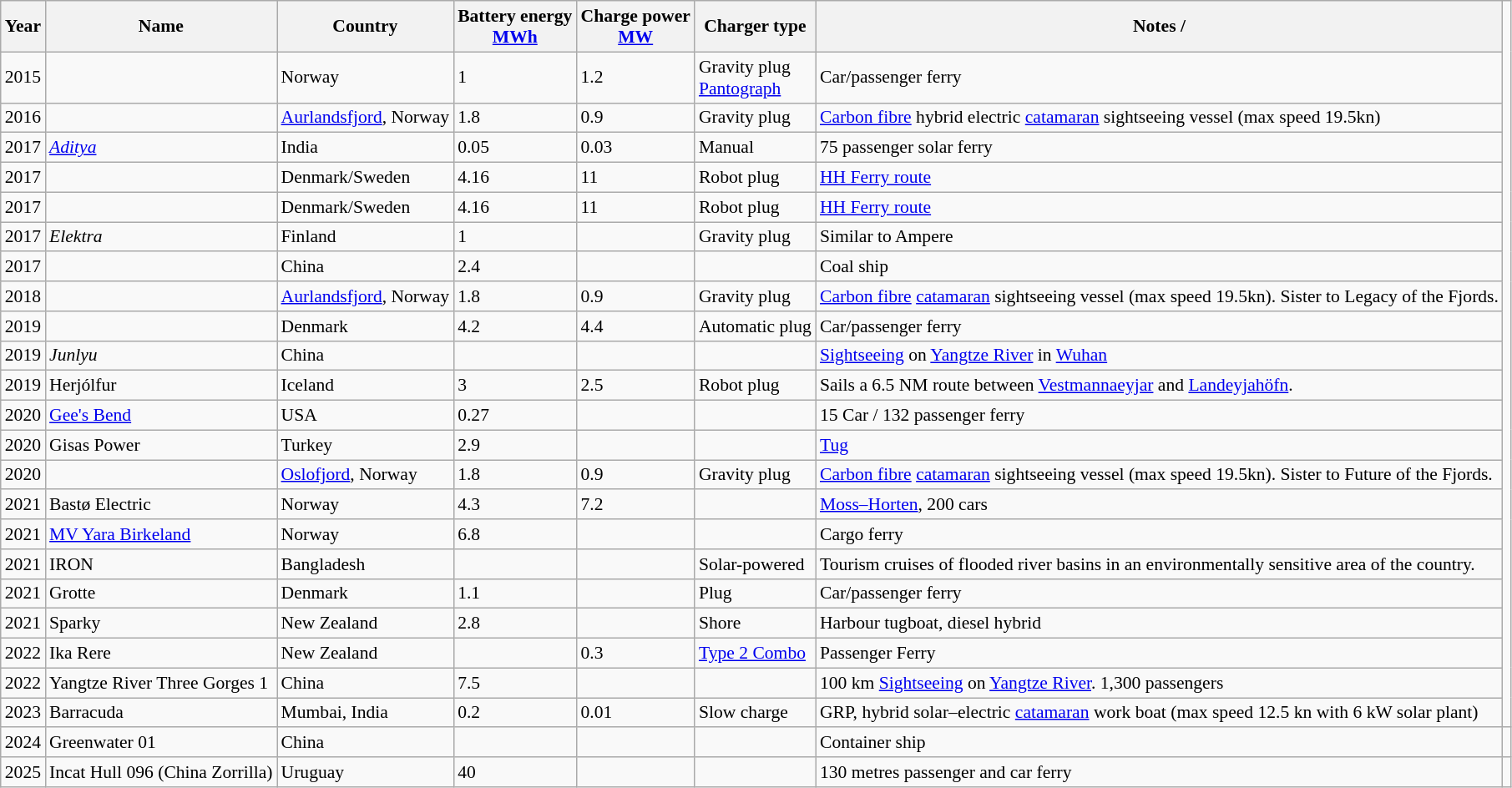<table class="wikitable sortable" style="font-size: 90%;">
<tr>
<th>Year</th>
<th>Name</th>
<th>Country</th>
<th>Battery energy<br><a href='#'>MWh</a></th>
<th>Charge power<br><a href='#'>MW</a></th>
<th>Charger type</th>
<th>Notes / </th>
</tr>
<tr>
<td>2015</td>
<td></td>
<td>Norway</td>
<td>1</td>
<td>1.2</td>
<td>Gravity plug<br><a href='#'>Pantograph</a></td>
<td>Car/passenger ferry</td>
</tr>
<tr>
<td>2016</td>
<td></td>
<td><a href='#'>Aurlandsfjord</a>, Norway</td>
<td>1.8</td>
<td>0.9</td>
<td>Gravity plug</td>
<td><a href='#'>Carbon fibre</a> hybrid electric <a href='#'>catamaran</a> sightseeing vessel (max speed 19.5kn)</td>
</tr>
<tr>
<td>2017</td>
<td><a href='#'><em>Aditya</em></a></td>
<td>India</td>
<td>0.05</td>
<td>0.03</td>
<td>Manual</td>
<td>75 passenger solar ferry</td>
</tr>
<tr>
<td>2017</td>
<td></td>
<td>Denmark/Sweden</td>
<td>4.16</td>
<td>11</td>
<td>Robot plug</td>
<td><a href='#'>HH Ferry route</a> </td>
</tr>
<tr>
<td>2017</td>
<td></td>
<td>Denmark/Sweden</td>
<td>4.16</td>
<td>11</td>
<td>Robot plug</td>
<td><a href='#'>HH Ferry route</a> </td>
</tr>
<tr>
<td>2017</td>
<td><em>Elektra</em></td>
<td>Finland</td>
<td>1</td>
<td></td>
<td>Gravity plug</td>
<td>Similar to Ampere</td>
</tr>
<tr>
<td>2017</td>
<td></td>
<td>China</td>
<td>2.4</td>
<td></td>
<td></td>
<td>Coal ship</td>
</tr>
<tr>
<td>2018</td>
<td></td>
<td><a href='#'>Aurlandsfjord</a>, Norway</td>
<td>1.8</td>
<td>0.9</td>
<td>Gravity plug</td>
<td><a href='#'>Carbon fibre</a> <a href='#'>catamaran</a> sightseeing vessel (max speed 19.5kn). Sister to Legacy of the Fjords.</td>
</tr>
<tr>
<td>2019</td>
<td></td>
<td>Denmark</td>
<td>4.2</td>
<td>4.4</td>
<td>Automatic plug</td>
<td>Car/passenger ferry</td>
</tr>
<tr>
<td>2019</td>
<td><em>Junlyu</em></td>
<td>China</td>
<td></td>
<td></td>
<td></td>
<td><a href='#'>Sightseeing</a> on <a href='#'>Yangtze River</a> in <a href='#'>Wuhan</a></td>
</tr>
<tr>
<td>2019</td>
<td>Herjólfur</td>
<td>Iceland</td>
<td>3</td>
<td>2.5</td>
<td>Robot plug</td>
<td>Sails a 6.5 NM route between <a href='#'>Vestmannaeyjar</a> and <a href='#'>Landeyjahöfn</a>.</td>
</tr>
<tr>
<td>2020</td>
<td><a href='#'>Gee's Bend</a></td>
<td>USA</td>
<td>0.27</td>
<td></td>
<td></td>
<td>15 Car / 132 passenger ferry</td>
</tr>
<tr>
<td>2020</td>
<td>Gisas Power</td>
<td>Turkey</td>
<td>2.9</td>
<td></td>
<td></td>
<td><a href='#'>Tug</a></td>
</tr>
<tr>
<td>2020</td>
<td></td>
<td><a href='#'>Oslofjord</a>, Norway</td>
<td>1.8</td>
<td>0.9</td>
<td>Gravity plug</td>
<td><a href='#'>Carbon fibre</a> <a href='#'>catamaran</a> sightseeing vessel (max speed 19.5kn). Sister to Future of the Fjords.</td>
</tr>
<tr>
<td>2021</td>
<td>Bastø Electric</td>
<td>Norway</td>
<td>4.3</td>
<td>7.2</td>
<td></td>
<td><a href='#'>Moss–Horten</a>, 200 cars</td>
</tr>
<tr>
<td>2021</td>
<td><a href='#'>MV Yara Birkeland</a></td>
<td>Norway</td>
<td>6.8</td>
<td></td>
<td></td>
<td>Cargo ferry</td>
</tr>
<tr>
<td>2021</td>
<td>IRON</td>
<td>Bangladesh</td>
<td></td>
<td></td>
<td>Solar-powered</td>
<td>Tourism cruises of flooded river basins in an environmentally sensitive area of the country.</td>
</tr>
<tr>
<td>2021</td>
<td>Grotte</td>
<td>Denmark</td>
<td>1.1</td>
<td></td>
<td>Plug</td>
<td>Car/passenger ferry</td>
</tr>
<tr>
<td>2021</td>
<td>Sparky</td>
<td>New Zealand</td>
<td>2.8</td>
<td></td>
<td>Shore</td>
<td>Harbour tugboat, diesel hybrid</td>
</tr>
<tr>
<td>2022</td>
<td>Ika Rere</td>
<td>New Zealand</td>
<td></td>
<td>0.3</td>
<td><a href='#'>Type 2 Combo</a></td>
<td>Passenger Ferry</td>
</tr>
<tr>
<td>2022</td>
<td>Yangtze River Three Gorges 1</td>
<td>China</td>
<td>7.5</td>
<td></td>
<td></td>
<td>100 km <a href='#'>Sightseeing</a> on <a href='#'>Yangtze River</a>. 1,300 passengers</td>
</tr>
<tr>
<td>2023</td>
<td>Barracuda</td>
<td>Mumbai, India</td>
<td>0.2</td>
<td>0.01</td>
<td>Slow charge</td>
<td>GRP, hybrid solar–electric <a href='#'>catamaran</a> work boat (max speed 12.5 kn with 6 kW solar plant)</td>
</tr>
<tr>
<td>2024</td>
<td>Greenwater 01</td>
<td>China</td>
<td></td>
<td></td>
<td></td>
<td>Container ship</td>
<td></td>
</tr>
<tr>
<td>2025</td>
<td>Incat Hull 096 (China Zorrilla)</td>
<td>Uruguay</td>
<td>40</td>
<td></td>
<td></td>
<td>130 metres passenger and car ferry</td>
</tr>
</table>
